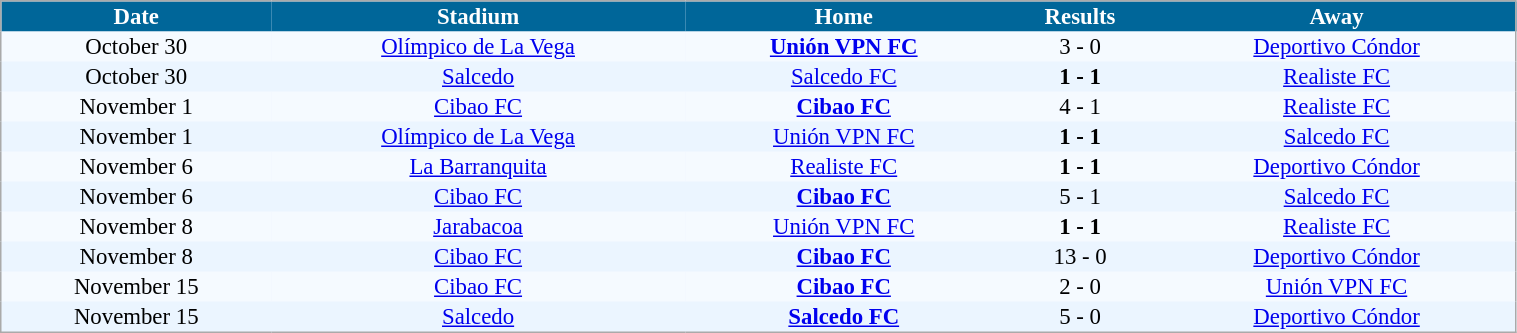<table cellspacing="0" style="background: #EBF5FF; border: 1px #aaa solid; border-collapse: collapse; font-size: 95%;" width=80%>
<tr bgcolor=#006699 style="color:white;">
<th>Date</th>
<th>Stadium</th>
<th>Home</th>
<th>Results</th>
<th>Away</th>
</tr>
<tr bgcolor=#F5FAFF>
<td align=center>October 30</td>
<td align=center><a href='#'>Olímpico de La Vega</a></td>
<td align=center><strong><a href='#'>Unión VPN FC</a></strong></td>
<td align=center>3 - 0</td>
<td align=center><a href='#'>Deportivo Cóndor</a></td>
</tr>
<tr bgcolor=>
<td align=center>October 30</td>
<td align=center><a href='#'>Salcedo</a></td>
<td align=center><a href='#'>Salcedo FC</a></td>
<td align=center><strong>1 - 1</strong></td>
<td align=center><a href='#'>Realiste FC</a></td>
</tr>
<tr bgcolor=#F5FAFF>
<td align=center>November 1</td>
<td align=center><a href='#'>Cibao FC</a></td>
<td align=center><strong><a href='#'>Cibao FC</a></strong></td>
<td align=center>4 - 1</td>
<td align=center><a href='#'>Realiste FC</a></td>
</tr>
<tr bgcolor=>
<td align=center>November 1</td>
<td align=center><a href='#'>Olímpico de La Vega</a></td>
<td align=center><a href='#'>Unión VPN FC</a></td>
<td align=center><strong>1 - 1</strong></td>
<td align=center><a href='#'>Salcedo FC</a></td>
</tr>
<tr bgcolor=#F5FAFF>
<td align=center>November 6</td>
<td align=center><a href='#'>La Barranquita</a></td>
<td align=center><a href='#'>Realiste FC</a></td>
<td align=center><strong>1 - 1</strong></td>
<td align=center><a href='#'>Deportivo Cóndor</a></td>
</tr>
<tr bgcolor=>
<td align=center>November 6</td>
<td align=center><a href='#'>Cibao FC</a></td>
<td align=center><strong><a href='#'>Cibao FC</a></strong></td>
<td align=center>5 - 1</td>
<td align=center><a href='#'>Salcedo FC</a></td>
</tr>
<tr bgcolor=#F5FAFF>
<td align=center>November 8</td>
<td align=center><a href='#'>Jarabacoa</a></td>
<td align=center><a href='#'>Unión VPN FC</a></td>
<td align=center><strong>1 - 1</strong></td>
<td align=center><a href='#'>Realiste FC</a></td>
</tr>
<tr bgcolor=>
<td align=center>November 8</td>
<td align=center><a href='#'>Cibao FC</a></td>
<td align=center><strong><a href='#'>Cibao FC</a></strong></td>
<td align=center>13 - 0</td>
<td align=center><a href='#'>Deportivo Cóndor</a></td>
</tr>
<tr bgcolor=#F5FAFF>
<td align=center>November 15</td>
<td align=center><a href='#'>Cibao FC</a></td>
<td align=center><strong><a href='#'>Cibao FC</a></strong></td>
<td align=center>2 - 0</td>
<td align=center><a href='#'>Unión VPN FC</a></td>
</tr>
<tr bgcolor=>
<td align=center>November 15</td>
<td align=center><a href='#'>Salcedo</a></td>
<td align=center><strong><a href='#'>Salcedo FC</a></strong></td>
<td align=center>5 - 0</td>
<td align=center><a href='#'>Deportivo Cóndor</a></td>
</tr>
</table>
